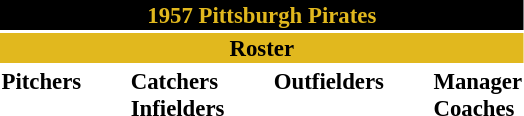<table class="toccolours" style="font-size: 95%;">
<tr>
<th colspan="10" style="background-color: black; color: #e1b81e; text-align: center;">1957 Pittsburgh Pirates</th>
</tr>
<tr>
<td colspan="10" style="background-color: #e1b81e; color: black; text-align: center;"><strong>Roster</strong></td>
</tr>
<tr>
<td valign="top"><strong>Pitchers</strong><br>

















</td>
<td width="25px"></td>
<td valign="top"><strong>Catchers</strong><br>



<strong>Infielders</strong>








</td>
<td width="25px"></td>
<td valign="top"><strong>Outfielders</strong><br>






</td>
<td width="25px"></td>
<td valign="top"><strong>Manager</strong><br>

<strong>Coaches</strong>



</td>
</tr>
</table>
